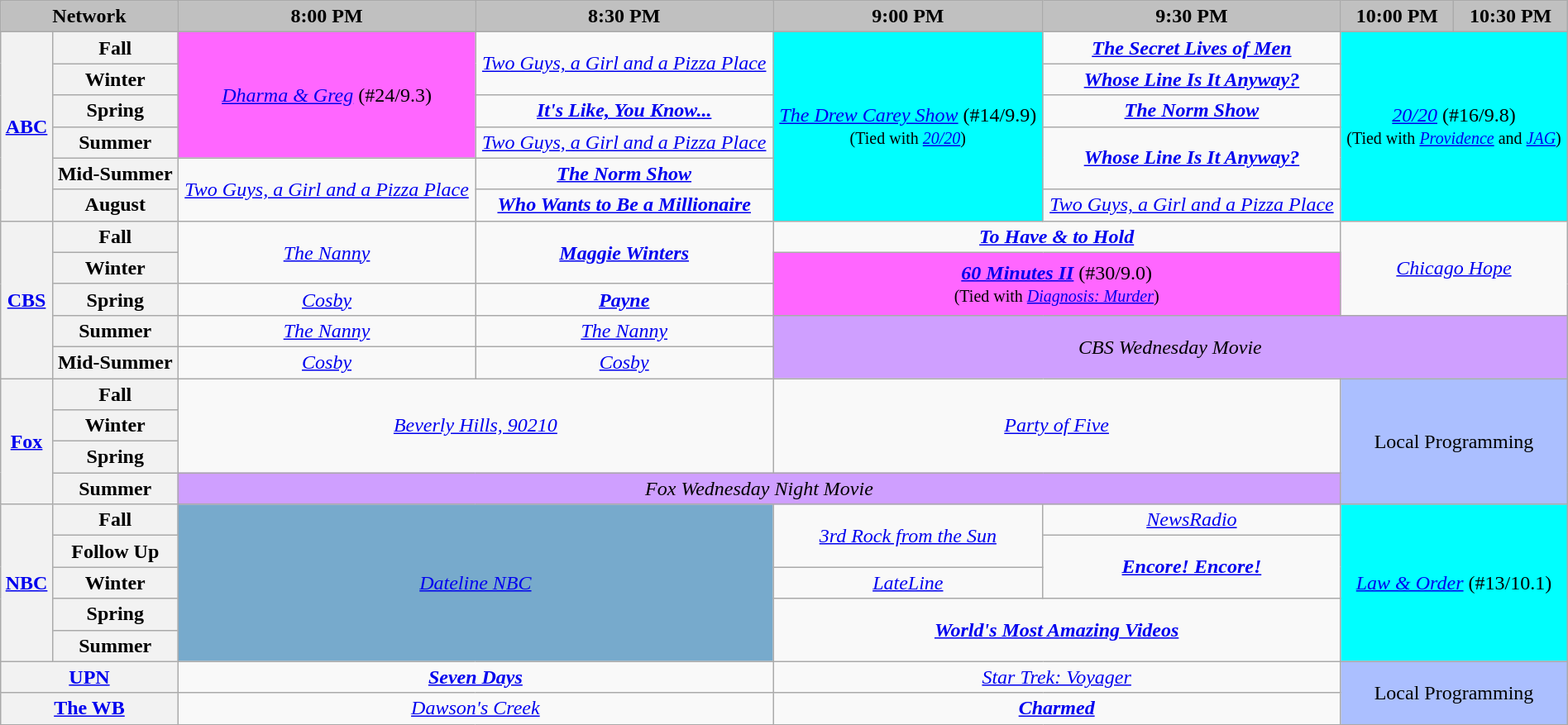<table class="wikitable" style="width:100%;margin-right:0;text-align:center">
<tr>
<th colspan="2" style="background-color:#C0C0C0;text-align:center">Network</th>
<th style="background-color:#C0C0C0;text-align:center">8:00 PM</th>
<th style="background-color:#C0C0C0;text-align:center">8:30 PM</th>
<th style="background-color:#C0C0C0;text-align:center">9:00 PM</th>
<th style="background-color:#C0C0C0;text-align:center">9:30 PM</th>
<th style="background-color:#C0C0C0;text-align:center">10:00 PM</th>
<th style="background-color:#C0C0C0;text-align:center">10:30 PM</th>
</tr>
<tr>
<th rowspan="6"><a href='#'>ABC</a></th>
<th>Fall</th>
<td bgcolor="#FF66FF" rowspan="4"><em><a href='#'>Dharma & Greg</a></em> (#24/9.3)</td>
<td rowspan="2"><em><a href='#'>Two Guys, a Girl and a Pizza Place</a></em></td>
<td bgcolor="#00FFFF" rowspan="6"><em><a href='#'>The Drew Carey Show</a></em> (#14/9.9)<br><small>(Tied with <em><a href='#'>20/20</a></em>)</small></td>
<td><strong><em><a href='#'>The Secret Lives of Men</a></em></strong></td>
<td bgcolor="#00FFFF" rowspan="6" colspan="2"><em><a href='#'>20/20</a></em> (#16/9.8)<br><small>(Tied with <em><a href='#'>Providence</a></em> and <em><a href='#'>JAG</a></em>)</small></td>
</tr>
<tr>
<th>Winter</th>
<td><strong><em><a href='#'>Whose Line Is It Anyway?</a></em></strong></td>
</tr>
<tr>
<th>Spring</th>
<td><strong><em><a href='#'>It's Like, You Know...</a></em></strong></td>
<td><strong><em><a href='#'>The Norm Show</a></em></strong></td>
</tr>
<tr>
<th>Summer</th>
<td><em><a href='#'>Two Guys, a Girl and a Pizza Place</a></em></td>
<td rowspan="2"><strong><em><a href='#'>Whose Line Is It Anyway?</a></em></strong></td>
</tr>
<tr>
<th>Mid-Summer</th>
<td rowspan="2"><em><a href='#'>Two Guys, a Girl and a Pizza Place</a></em></td>
<td><strong><em><a href='#'>The Norm Show</a></em></strong></td>
</tr>
<tr>
<th>August</th>
<td><strong><em><a href='#'>Who Wants to Be a Millionaire</a></em></strong></td>
<td><em><a href='#'>Two Guys, a Girl and a Pizza Place</a></em></td>
</tr>
<tr>
<th rowspan="5"><a href='#'>CBS</a></th>
<th>Fall</th>
<td rowspan="2"><em><a href='#'>The Nanny</a></em></td>
<td rowspan="2"><strong><em><a href='#'>Maggie Winters</a></em></strong></td>
<td colspan="2"><strong><em><a href='#'>To Have & to Hold</a></em></strong></td>
<td colspan="2" rowspan="3"><em><a href='#'>Chicago Hope</a></em></td>
</tr>
<tr>
<th>Winter</th>
<td bgcolor="#FF66FF" rowspan="2" colspan="2"><strong><em><a href='#'>60 Minutes II</a></em></strong> (#30/9.0)<br><small>(Tied with <em><a href='#'>Diagnosis: Murder</a></em>)</small></td>
</tr>
<tr>
<th>Spring</th>
<td><em><a href='#'>Cosby</a></em></td>
<td><strong><em><a href='#'>Payne</a></em></strong></td>
</tr>
<tr>
<th>Summer</th>
<td><em><a href='#'>The Nanny</a></em></td>
<td><em><a href='#'>The Nanny</a></em></td>
<td colspan="4" bgcolor="#CF9FFF" rowspan="2"><em>CBS Wednesday Movie</em></td>
</tr>
<tr>
<th>Mid-Summer</th>
<td><em><a href='#'>Cosby</a></em></td>
<td><em><a href='#'>Cosby</a></em></td>
</tr>
<tr>
<th rowspan="4"><a href='#'>Fox</a></th>
<th>Fall</th>
<td colspan="2" rowspan="3"><em><a href='#'>Beverly Hills, 90210</a></em></td>
<td colspan="2" rowspan="3"><em><a href='#'>Party of Five</a></em></td>
<td bgcolor="#abbfff" colspan="2" rowspan="4">Local Programming</td>
</tr>
<tr>
<th>Winter</th>
</tr>
<tr>
<th>Spring</th>
</tr>
<tr>
<th>Summer</th>
<td colspan="4" bgcolor="#CF9FFF"><em>Fox Wednesday Night Movie</em></td>
</tr>
<tr>
<th rowspan="5"><a href='#'>NBC</a></th>
<th>Fall</th>
<td rowspan="5" bgcolor="#77AACC" colspan="2"><em><a href='#'>Dateline NBC</a></em></td>
<td rowspan="2"><em><a href='#'>3rd Rock from the Sun</a></em></td>
<td><em><a href='#'>NewsRadio</a></em></td>
<td bgcolor="#00FFFF" rowspan="5" colspan="2"><em><a href='#'>Law & Order</a></em> (#13/10.1)</td>
</tr>
<tr>
<th>Follow Up</th>
<td rowspan="2"><strong><em><a href='#'>Encore! Encore!</a></em></strong></td>
</tr>
<tr>
<th>Winter</th>
<td><em><a href='#'>LateLine</a></em></td>
</tr>
<tr>
<th>Spring</th>
<td rowspan="2" colspan="2"><strong><em><a href='#'>World's Most Amazing Videos</a></em></strong></td>
</tr>
<tr>
<th>Summer</th>
</tr>
<tr>
<th colspan="2"><a href='#'>UPN</a></th>
<td colspan="2"><strong><em><a href='#'>Seven Days</a></em></strong></td>
<td colspan="2"><em><a href='#'>Star Trek: Voyager</a></em></td>
<td bgcolor="#abbfff" rowspan="2" colspan="2">Local Programming</td>
</tr>
<tr>
<th colspan="2"><a href='#'>The WB</a></th>
<td colspan="2"><em><a href='#'>Dawson's Creek</a></em></td>
<td colspan="2"><strong><em><a href='#'>Charmed</a></em></strong></td>
</tr>
</table>
